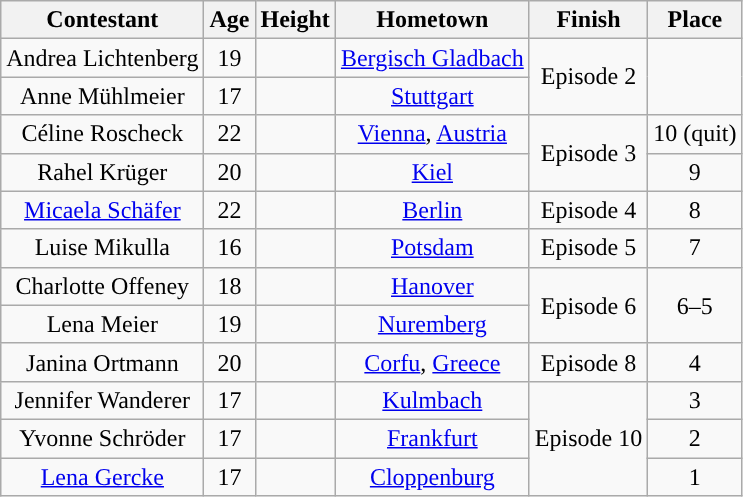<table class="wikitable sortable" style="text-align:center;">
<tr>
<th>Contestant</th>
<th>Age</th>
<th>Height</th>
<th>Hometown</th>
<th>Finish</th>
<th>Place</th>
</tr>
<tr>
<td nowrap>Andrea Lichtenberg</td>
<td>19</td>
<td></td>
<td nowrap><a href='#'>Bergisch Gladbach</a></td>
<td rowspan="2">Episode 2</td>
<td rowspan="2"></td>
</tr>
<tr>
<td>Anne Mühlmeier</td>
<td>17</td>
<td></td>
<td><a href='#'>Stuttgart</a></td>
</tr>
<tr>
<td>Céline Roscheck</td>
<td>22</td>
<td></td>
<td><a href='#'>Vienna</a>, <a href='#'>Austria</a></td>
<td rowspan="2">Episode 3</td>
<td>10 (quit)</td>
</tr>
<tr>
<td>Rahel Krüger</td>
<td>20</td>
<td></td>
<td><a href='#'>Kiel</a></td>
<td>9</td>
</tr>
<tr>
<td><a href='#'>Micaela Schäfer</a></td>
<td>22</td>
<td></td>
<td><a href='#'>Berlin</a></td>
<td nowrap>Episode 4</td>
<td>8</td>
</tr>
<tr>
<td>Luise Mikulla</td>
<td>16</td>
<td></td>
<td><a href='#'>Potsdam</a></td>
<td>Episode 5</td>
<td>7</td>
</tr>
<tr>
<td>Charlotte Offeney</td>
<td>18</td>
<td></td>
<td><a href='#'>Hanover</a></td>
<td rowspan="2">Episode 6</td>
<td rowspan="2">6–5</td>
</tr>
<tr>
<td>Lena Meier</td>
<td>19</td>
<td></td>
<td><a href='#'>Nuremberg</a></td>
</tr>
<tr>
<td>Janina Ortmann</td>
<td>20</td>
<td></td>
<td><a href='#'>Corfu</a>, <a href='#'>Greece</a></td>
<td>Episode 8</td>
<td>4</td>
</tr>
<tr>
<td>Jennifer Wanderer</td>
<td>17</td>
<td></td>
<td><a href='#'>Kulmbach</a></td>
<td rowspan="3">Episode 10</td>
<td>3</td>
</tr>
<tr>
<td>Yvonne Schröder</td>
<td>17</td>
<td></td>
<td><a href='#'>Frankfurt</a></td>
<td>2</td>
</tr>
<tr>
<td><a href='#'>Lena Gercke</a></td>
<td>17</td>
<td></td>
<td><a href='#'>Cloppenburg</a></td>
<td>1</td>
</tr>
</table>
